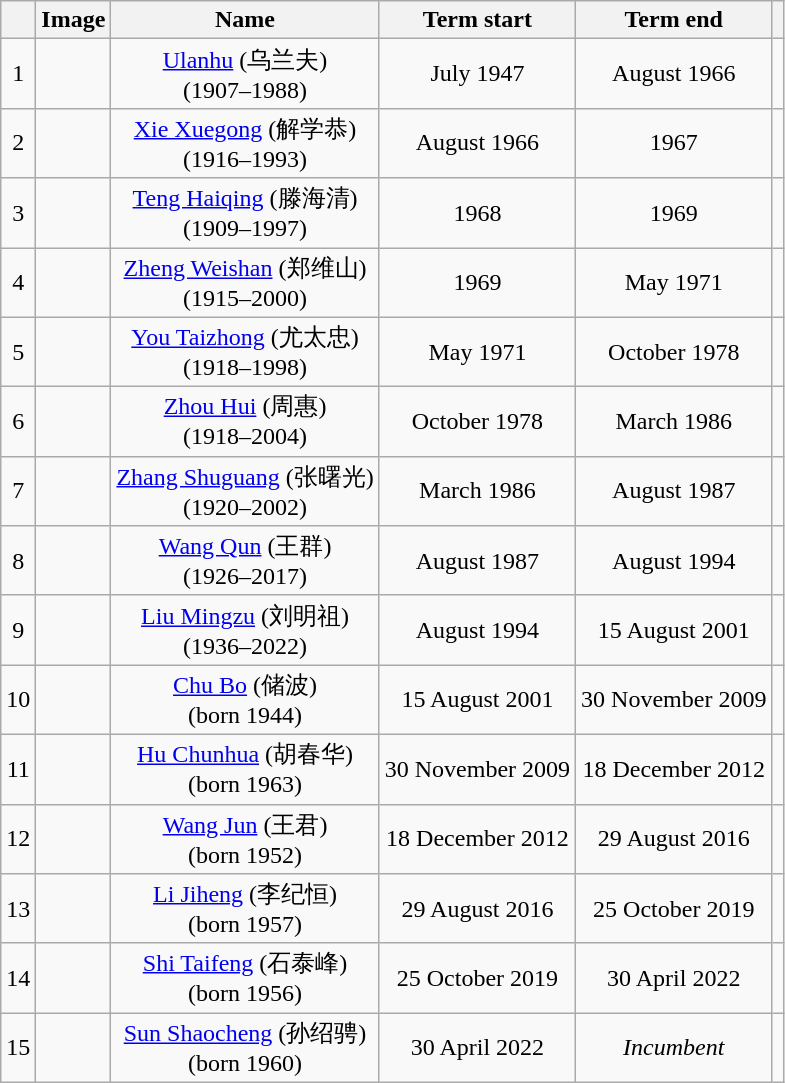<table class="wikitable" style="text-align:center">
<tr>
<th></th>
<th>Image</th>
<th>Name</th>
<th>Term start</th>
<th>Term end</th>
<th></th>
</tr>
<tr>
<td>1</td>
<td></td>
<td><a href='#'>Ulanhu</a> (乌兰夫)<br>(1907–1988)</td>
<td>July 1947</td>
<td>August 1966</td>
<td></td>
</tr>
<tr>
<td>2</td>
<td></td>
<td><a href='#'>Xie Xuegong</a> (解学恭)<br>(1916–1993)</td>
<td>August 1966</td>
<td>1967</td>
<td></td>
</tr>
<tr>
<td>3</td>
<td></td>
<td><a href='#'>Teng Haiqing</a> (滕海清)<br>(1909–1997)</td>
<td>1968</td>
<td>1969</td>
<td></td>
</tr>
<tr>
<td>4</td>
<td></td>
<td><a href='#'>Zheng Weishan</a> (郑维山)<br>(1915–2000)</td>
<td>1969</td>
<td>May 1971</td>
<td></td>
</tr>
<tr>
<td>5</td>
<td></td>
<td><a href='#'>You Taizhong</a> (尤太忠)<br>(1918–1998)</td>
<td>May 1971</td>
<td>October 1978</td>
<td></td>
</tr>
<tr>
<td>6</td>
<td></td>
<td><a href='#'>Zhou Hui</a> (周惠)<br>(1918–2004)</td>
<td>October 1978</td>
<td>March 1986</td>
<td></td>
</tr>
<tr>
<td>7</td>
<td></td>
<td><a href='#'>Zhang Shuguang</a> (张曙光)<br>(1920–2002)</td>
<td>March 1986</td>
<td>August 1987</td>
<td></td>
</tr>
<tr>
<td>8</td>
<td></td>
<td><a href='#'>Wang Qun</a> (王群)<br>(1926–2017)</td>
<td>August 1987</td>
<td>August 1994</td>
<td></td>
</tr>
<tr>
<td>9</td>
<td></td>
<td><a href='#'>Liu Mingzu</a> (刘明祖)<br>(1936–2022)</td>
<td>August 1994</td>
<td>15 August 2001</td>
<td></td>
</tr>
<tr>
<td>10</td>
<td></td>
<td><a href='#'>Chu Bo</a> (储波)<br>(born 1944)</td>
<td>15 August 2001</td>
<td>30 November 2009</td>
<td></td>
</tr>
<tr>
<td>11</td>
<td></td>
<td><a href='#'>Hu Chunhua</a> (胡春华)<br>(born 1963)</td>
<td>30 November 2009</td>
<td>18 December 2012</td>
<td></td>
</tr>
<tr>
<td>12</td>
<td></td>
<td><a href='#'>Wang Jun</a> (王君)<br>(born 1952)</td>
<td>18 December 2012</td>
<td>29 August 2016</td>
<td></td>
</tr>
<tr>
<td>13</td>
<td></td>
<td><a href='#'>Li Jiheng</a> (李纪恒)<br>(born 1957)</td>
<td>29 August 2016</td>
<td>25 October 2019</td>
<td></td>
</tr>
<tr>
<td>14</td>
<td></td>
<td><a href='#'>Shi Taifeng</a> (石泰峰)<br>(born 1956)</td>
<td>25 October 2019</td>
<td>30 April 2022</td>
<td></td>
</tr>
<tr>
<td>15</td>
<td></td>
<td><a href='#'>Sun Shaocheng</a> (孙绍骋)<br>(born 1960)</td>
<td>30 April 2022</td>
<td><em>Incumbent</em></td>
<td></td>
</tr>
</table>
